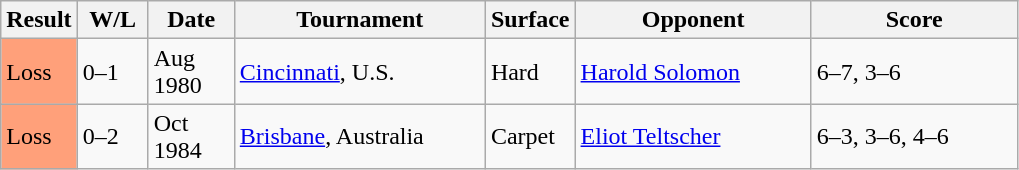<table class="sortable wikitable">
<tr>
<th style="width:40px">Result</th>
<th style="width:40px" class="unsortable">W/L</th>
<th style="width:50px">Date</th>
<th style="width:160px">Tournament</th>
<th style="width:50px">Surface</th>
<th style="width:150px">Opponent</th>
<th style="width:130px" class="unsortable">Score</th>
</tr>
<tr>
<td style="background:#FFA07A">Loss</td>
<td>0–1</td>
<td>Aug 1980</td>
<td><a href='#'>Cincinnati</a>, U.S.</td>
<td>Hard</td>
<td> <a href='#'>Harold Solomon</a></td>
<td>6–7, 3–6</td>
</tr>
<tr>
<td style="background:#FFA07A">Loss</td>
<td>0–2</td>
<td>Oct 1984</td>
<td><a href='#'>Brisbane</a>, Australia</td>
<td>Carpet</td>
<td> <a href='#'>Eliot Teltscher</a></td>
<td>6–3, 3–6, 4–6</td>
</tr>
</table>
